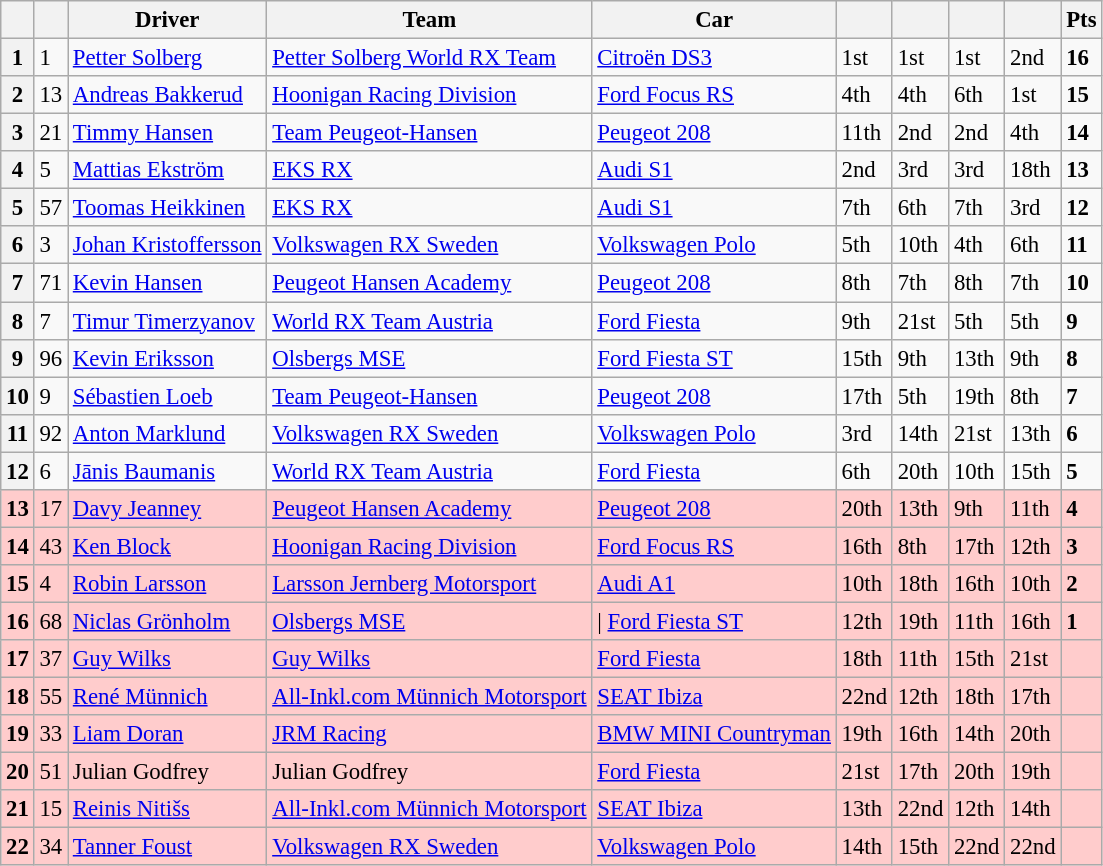<table class=wikitable style="font-size:95%">
<tr>
<th></th>
<th></th>
<th>Driver</th>
<th>Team</th>
<th>Car</th>
<th></th>
<th></th>
<th></th>
<th></th>
<th>Pts</th>
</tr>
<tr>
<th>1</th>
<td>1</td>
<td> <a href='#'>Petter Solberg</a></td>
<td><a href='#'>Petter Solberg World RX Team</a></td>
<td><a href='#'>Citroën DS3</a></td>
<td>1st</td>
<td>1st</td>
<td>1st</td>
<td>2nd</td>
<td><strong>16</strong></td>
</tr>
<tr>
<th>2</th>
<td>13</td>
<td> <a href='#'>Andreas Bakkerud</a></td>
<td><a href='#'>Hoonigan Racing Division</a></td>
<td><a href='#'>Ford Focus RS</a></td>
<td>4th</td>
<td>4th</td>
<td>6th</td>
<td>1st</td>
<td><strong>15</strong></td>
</tr>
<tr>
<th>3</th>
<td>21</td>
<td> <a href='#'>Timmy Hansen</a></td>
<td><a href='#'>Team Peugeot-Hansen</a></td>
<td><a href='#'>Peugeot 208</a></td>
<td>11th</td>
<td>2nd</td>
<td>2nd</td>
<td>4th</td>
<td><strong>14</strong></td>
</tr>
<tr>
<th>4</th>
<td>5</td>
<td> <a href='#'>Mattias Ekström</a></td>
<td><a href='#'>EKS RX</a></td>
<td><a href='#'>Audi S1</a></td>
<td>2nd</td>
<td>3rd</td>
<td>3rd</td>
<td>18th</td>
<td><strong>13</strong></td>
</tr>
<tr>
<th>5</th>
<td>57</td>
<td> <a href='#'>Toomas Heikkinen</a></td>
<td><a href='#'>EKS RX</a></td>
<td><a href='#'>Audi S1</a></td>
<td>7th</td>
<td>6th</td>
<td>7th</td>
<td>3rd</td>
<td><strong>12</strong></td>
</tr>
<tr>
<th>6</th>
<td>3</td>
<td> <a href='#'>Johan Kristoffersson</a></td>
<td><a href='#'>Volkswagen RX Sweden</a></td>
<td><a href='#'>Volkswagen Polo</a></td>
<td>5th</td>
<td>10th</td>
<td>4th</td>
<td>6th</td>
<td><strong>11</strong></td>
</tr>
<tr>
<th>7</th>
<td>71</td>
<td> <a href='#'>Kevin Hansen</a></td>
<td><a href='#'>Peugeot Hansen Academy</a></td>
<td><a href='#'>Peugeot 208</a></td>
<td>8th</td>
<td>7th</td>
<td>8th</td>
<td>7th</td>
<td><strong>10</strong></td>
</tr>
<tr>
<th>8</th>
<td>7</td>
<td> <a href='#'>Timur Timerzyanov</a></td>
<td><a href='#'>World RX Team Austria</a></td>
<td><a href='#'>Ford Fiesta</a></td>
<td>9th</td>
<td>21st</td>
<td>5th</td>
<td>5th</td>
<td><strong>9</strong></td>
</tr>
<tr>
<th>9</th>
<td>96</td>
<td> <a href='#'>Kevin Eriksson</a></td>
<td><a href='#'>Olsbergs MSE</a></td>
<td><a href='#'>Ford Fiesta ST</a></td>
<td>15th</td>
<td>9th</td>
<td>13th</td>
<td>9th</td>
<td><strong>8</strong></td>
</tr>
<tr>
<th>10</th>
<td>9</td>
<td> <a href='#'>Sébastien Loeb</a></td>
<td><a href='#'>Team Peugeot-Hansen</a></td>
<td><a href='#'>Peugeot 208</a></td>
<td>17th</td>
<td>5th</td>
<td>19th</td>
<td>8th</td>
<td><strong>7</strong></td>
</tr>
<tr>
<th>11</th>
<td>92</td>
<td> <a href='#'>Anton Marklund</a></td>
<td><a href='#'>Volkswagen RX Sweden</a></td>
<td><a href='#'>Volkswagen Polo</a></td>
<td>3rd</td>
<td>14th</td>
<td>21st</td>
<td>13th</td>
<td><strong>6</strong></td>
</tr>
<tr>
<th>12</th>
<td>6</td>
<td> <a href='#'>Jānis Baumanis</a></td>
<td><a href='#'>World RX Team Austria</a></td>
<td><a href='#'>Ford Fiesta</a></td>
<td>6th</td>
<td>20th</td>
<td>10th</td>
<td>15th</td>
<td><strong>5</strong></td>
</tr>
<tr>
<th style="background:#ffcccc;">13</th>
<td style="background:#ffcccc;">17</td>
<td style="background:#ffcccc;"> <a href='#'>Davy Jeanney</a></td>
<td style="background:#ffcccc;"><a href='#'>Peugeot Hansen Academy</a></td>
<td style="background:#ffcccc;"><a href='#'>Peugeot 208</a></td>
<td style="background:#ffcccc;">20th</td>
<td style="background:#ffcccc;">13th</td>
<td style="background:#ffcccc;">9th</td>
<td style="background:#ffcccc;">11th</td>
<td style="background:#ffcccc;"><strong>4</strong></td>
</tr>
<tr>
<th style="background:#ffcccc;">14</th>
<td style="background:#ffcccc;">43</td>
<td style="background:#ffcccc;"> <a href='#'>Ken Block</a></td>
<td style="background:#ffcccc;"><a href='#'>Hoonigan Racing Division</a></td>
<td style="background:#ffcccc;"><a href='#'>Ford Focus RS</a></td>
<td style="background:#ffcccc;">16th</td>
<td style="background:#ffcccc;">8th</td>
<td style="background:#ffcccc;">17th</td>
<td style="background:#ffcccc;">12th</td>
<td style="background:#ffcccc;"><strong>3</strong></td>
</tr>
<tr>
<th style="background:#ffcccc;">15</th>
<td style="background:#ffcccc;">4</td>
<td style="background:#ffcccc;"> <a href='#'>Robin Larsson</a></td>
<td style="background:#ffcccc;"><a href='#'>Larsson Jernberg Motorsport</a></td>
<td style="background:#ffcccc;"><a href='#'>Audi A1</a></td>
<td style="background:#ffcccc;">10th</td>
<td style="background:#ffcccc;">18th</td>
<td style="background:#ffcccc;">16th</td>
<td style="background:#ffcccc;">10th</td>
<td style="background:#ffcccc;"><strong>2</strong></td>
</tr>
<tr>
<th style="background:#ffcccc;">16</th>
<td style="background:#ffcccc;">68</td>
<td style="background:#ffcccc;"> <a href='#'>Niclas Grönholm</a></td>
<td style="background:#ffcccc;"><a href='#'>Olsbergs MSE</a></td>
<td style="background:#ffcccc;">| <a href='#'>Ford Fiesta ST</a></td>
<td style="background:#ffcccc;">12th</td>
<td style="background:#ffcccc;">19th</td>
<td style="background:#ffcccc;">11th</td>
<td style="background:#ffcccc;">16th</td>
<td style="background:#ffcccc;"><strong>1</strong></td>
</tr>
<tr>
<th style="background:#ffcccc;">17</th>
<td style="background:#ffcccc;">37</td>
<td style="background:#ffcccc;"> <a href='#'>Guy Wilks</a></td>
<td style="background:#ffcccc;"><a href='#'>Guy Wilks</a></td>
<td style="background:#ffcccc;"><a href='#'>Ford Fiesta</a></td>
<td style="background:#ffcccc;">18th</td>
<td style="background:#ffcccc;">11th</td>
<td style="background:#ffcccc;">15th</td>
<td style="background:#ffcccc;">21st</td>
<td style="background:#ffcccc;"></td>
</tr>
<tr>
<th style="background:#ffcccc;">18</th>
<td style="background:#ffcccc;">55</td>
<td style="background:#ffcccc;"> <a href='#'>René Münnich</a></td>
<td style="background:#ffcccc;"><a href='#'>All-Inkl.com Münnich Motorsport</a></td>
<td style="background:#ffcccc;"><a href='#'>SEAT Ibiza</a></td>
<td style="background:#ffcccc;">22nd</td>
<td style="background:#ffcccc;">12th</td>
<td style="background:#ffcccc;">18th</td>
<td style="background:#ffcccc;">17th</td>
<td style="background:#ffcccc;"></td>
</tr>
<tr>
<th style="background:#ffcccc;">19</th>
<td style="background:#ffcccc;">33</td>
<td style="background:#ffcccc;"> <a href='#'>Liam Doran</a></td>
<td style="background:#ffcccc;"><a href='#'>JRM Racing</a></td>
<td style="background:#ffcccc;"><a href='#'>BMW MINI Countryman</a></td>
<td style="background:#ffcccc;">19th</td>
<td style="background:#ffcccc;">16th</td>
<td style="background:#ffcccc;">14th</td>
<td style="background:#ffcccc;">20th</td>
<td style="background:#ffcccc;"></td>
</tr>
<tr>
<th style="background:#ffcccc;">20</th>
<td style="background:#ffcccc;">51</td>
<td style="background:#ffcccc;"> Julian Godfrey</td>
<td style="background:#ffcccc;">Julian Godfrey</td>
<td style="background:#ffcccc;"><a href='#'>Ford Fiesta</a></td>
<td style="background:#ffcccc;">21st</td>
<td style="background:#ffcccc;">17th</td>
<td style="background:#ffcccc;">20th</td>
<td style="background:#ffcccc;">19th</td>
<td style="background:#ffcccc;"></td>
</tr>
<tr>
<th style="background:#ffcccc;">21</th>
<td style="background:#ffcccc;">15</td>
<td style="background:#ffcccc;"> <a href='#'>Reinis Nitišs</a></td>
<td style="background:#ffcccc;"><a href='#'>All-Inkl.com Münnich Motorsport</a></td>
<td style="background:#ffcccc;"><a href='#'>SEAT Ibiza</a></td>
<td style="background:#ffcccc;">13th</td>
<td style="background:#ffcccc;">22nd</td>
<td style="background:#ffcccc;">12th</td>
<td style="background:#ffcccc;">14th</td>
<td style="background:#ffcccc;"></td>
</tr>
<tr>
<th style="background:#ffcccc;">22</th>
<td style="background:#ffcccc;">34</td>
<td style="background:#ffcccc;"> <a href='#'>Tanner Foust</a></td>
<td style="background:#ffcccc;"><a href='#'>Volkswagen RX Sweden</a></td>
<td style="background:#ffcccc;"><a href='#'>Volkswagen Polo</a></td>
<td style="background:#ffcccc;">14th</td>
<td style="background:#ffcccc;">15th</td>
<td style="background:#ffcccc;">22nd</td>
<td style="background:#ffcccc;">22nd</td>
<td style="background:#ffcccc;"></td>
</tr>
</table>
